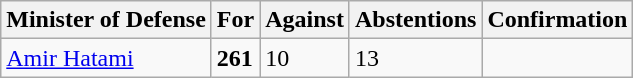<table class="wikitable">
<tr>
<th>Minister of Defense</th>
<th>For</th>
<th>Against</th>
<th>Abstentions</th>
<th>Confirmation</th>
</tr>
<tr>
<td><a href='#'>Amir Hatami</a></td>
<td><strong>261</strong></td>
<td>10</td>
<td>13</td>
<td></td>
</tr>
</table>
